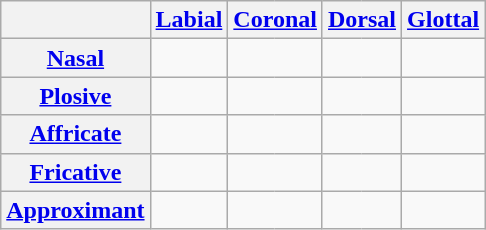<table class="wikitable" style="text-align:center">
<tr>
<th></th>
<th colspan="2"><a href='#'>Labial</a></th>
<th colspan="2"><a href='#'>Coronal</a></th>
<th colspan="2"><a href='#'>Dorsal</a></th>
<th><a href='#'>Glottal</a></th>
</tr>
<tr>
<th><a href='#'>Nasal</a></th>
<td style="border-right:0"> </td>
<td style="border-left:0"> </td>
<td style="border-right:0"> </td>
<td style="border-left:0"> </td>
<td colspan="2"></td>
<td></td>
</tr>
<tr>
<th><a href='#'>Plosive</a></th>
<td style="border-right:0"> </td>
<td style="border-left:0"> </td>
<td style="border-right:0"> </td>
<td style="border-left:0"> </td>
<td style="border-right:0"> </td>
<td style="border-left:0"> </td>
<td> </td>
</tr>
<tr>
<th><a href='#'>Affricate</a></th>
<td colspan="2"></td>
<td style="border-right:0"> </td>
<td style="border-left:0"> </td>
<td style="border-right:0"> </td>
<td style="border-left:0"> </td>
<td colspan="2"></td>
</tr>
<tr>
<th><a href='#'>Fricative</a></th>
<td colspan="2"></td>
<td style="border-right:0"> </td>
<td style="border-left:0"> </td>
<td colspan="2"> </td>
<td></td>
</tr>
<tr>
<th><a href='#'>Approximant</a></th>
<td colspan="2"> </td>
<td colspan="2"></td>
<td colspan="2"> </td>
<td></td>
</tr>
</table>
